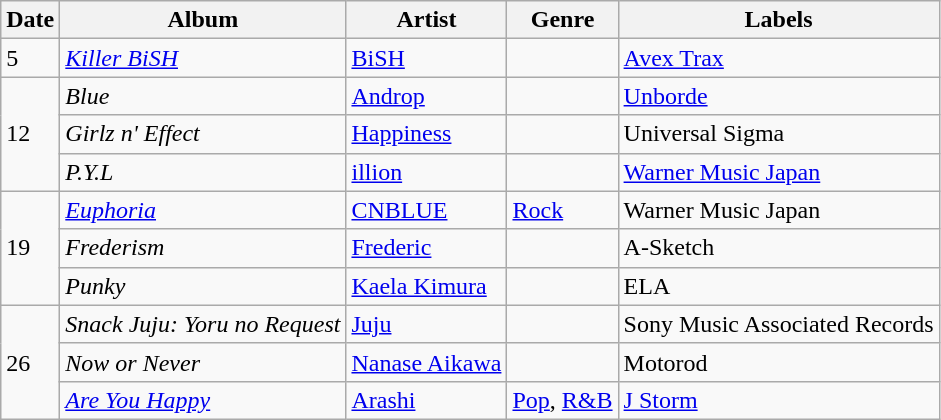<table class="wikitable">
<tr>
<th>Date</th>
<th>Album</th>
<th>Artist</th>
<th>Genre</th>
<th>Labels</th>
</tr>
<tr>
<td>5</td>
<td><em><a href='#'>Killer BiSH</a></em></td>
<td><a href='#'>BiSH</a></td>
<td></td>
<td><a href='#'>Avex Trax</a></td>
</tr>
<tr>
<td rowspan="3">12</td>
<td><em>Blue</em></td>
<td><a href='#'>Androp</a></td>
<td></td>
<td><a href='#'>Unborde</a></td>
</tr>
<tr>
<td><em>Girlz n' Effect</em></td>
<td><a href='#'>Happiness</a></td>
<td></td>
<td>Universal Sigma</td>
</tr>
<tr>
<td><em>P.Y.L</em></td>
<td><a href='#'>illion</a></td>
<td></td>
<td><a href='#'>Warner Music Japan</a></td>
</tr>
<tr>
<td rowspan="3">19</td>
<td><em><a href='#'>Euphoria</a></em></td>
<td><a href='#'>CNBLUE</a></td>
<td><a href='#'>Rock</a></td>
<td>Warner Music Japan</td>
</tr>
<tr>
<td><em>Frederism</em></td>
<td><a href='#'>Frederic</a></td>
<td></td>
<td>A-Sketch</td>
</tr>
<tr>
<td><em>Punky</em></td>
<td><a href='#'>Kaela Kimura</a></td>
<td></td>
<td>ELA</td>
</tr>
<tr>
<td rowspan="3">26</td>
<td><em>Snack Juju: Yoru no Request</em></td>
<td><a href='#'>Juju</a></td>
<td></td>
<td>Sony Music Associated Records</td>
</tr>
<tr>
<td><em>Now or Never</em></td>
<td><a href='#'>Nanase Aikawa</a></td>
<td></td>
<td>Motorod</td>
</tr>
<tr>
<td><em><a href='#'>Are You Happy</a></em></td>
<td><a href='#'>Arashi</a></td>
<td><a href='#'>Pop</a>, <a href='#'>R&B</a></td>
<td><a href='#'>J Storm</a></td>
</tr>
</table>
